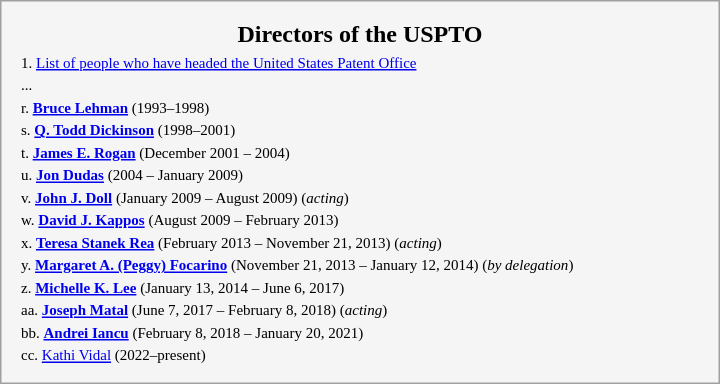<table style="float:right; margin:1em; width:30em; border:1px solid #a0a0a0; padding:10px; background:#f5f5f5; text-align:left;">
<tr style="text-align:center;">
<td><strong>Directors of the USPTO</strong></td>
</tr>
<tr style="text-align:left; font-size:x-small;">
<td>1. <a href='#'>List of people who have headed the United States Patent Office</a></td>
</tr>
<tr style="text-align:left; font-size:x-small;">
<td>...</td>
</tr>
<tr style="text-align:left; font-size:x-small;">
<td>r. <strong><a href='#'>Bruce Lehman</a></strong> (1993–1998)</td>
</tr>
<tr style="text-align:left; font-size:x-small;">
<td>s. <strong><a href='#'>Q. Todd Dickinson</a></strong> (1998–2001)</td>
</tr>
<tr style="text-align:left; font-size:x-small;">
<td>t. <strong><a href='#'>James E. Rogan</a></strong> (December 2001 – 2004)</td>
</tr>
<tr style="text-align:left; font-size:x-small;">
<td>u. <strong><a href='#'>Jon Dudas</a></strong> (2004 – January 2009)</td>
</tr>
<tr style="text-align:left; font-size:x-small;">
<td>v. <strong><a href='#'>John J. Doll</a></strong> (January 2009 – August 2009) (<em>acting</em>)</td>
</tr>
<tr style="text-align:left; font-size:x-small;">
<td>w. <strong><a href='#'>David J. Kappos</a></strong> (August 2009 – February 2013)</td>
</tr>
<tr style="text-align:left; font-size:x-small;">
<td>x. <strong><a href='#'>Teresa Stanek Rea</a></strong> (February 2013 – November 21, 2013) (<em>acting</em>)</td>
</tr>
<tr style="text-align:left; font-size:x-small;">
<td>y. <strong><a href='#'>Margaret A. (Peggy) Focarino</a></strong> (November 21, 2013 – January 12, 2014) (<em>by delegation</em>)</td>
</tr>
<tr style="text-align:left; font-size:x-small;">
<td>z. <strong><a href='#'>Michelle K. Lee</a></strong> (January 13, 2014 – June 6, 2017)</td>
</tr>
<tr style="text-align:left; font-size:x-small;">
<td>aa. <strong><a href='#'>Joseph Matal</a></strong> (June 7, 2017 – February 8, 2018) (<em>acting</em>)</td>
</tr>
<tr style="text-align:left; font-size:x-small;">
<td>bb. <strong><a href='#'>Andrei Iancu</a></strong> (February 8, 2018 – January 20, 2021)</td>
</tr>
<tr style="text-align:left; font-size:x-small;">
<td>cc. <a href='#'>Kathi Vidal</a> (2022–present)</td>
</tr>
</table>
